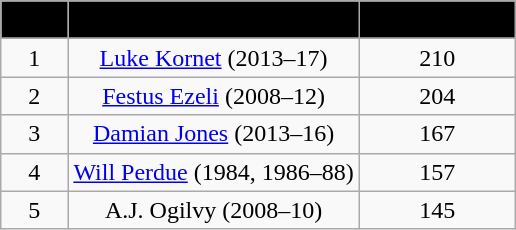<table class="wikitable" style="text-align: center;">
<tr>
<td bgcolor="black"><span><strong>Rank</strong></span></td>
<td bgcolor="black"><span><strong>Player</strong></span></td>
<td bgcolor="black"><span><strong>Career Blocks</strong></span></td>
</tr>
<tr align="center">
</tr>
<tr>
<td>1</td>
<td><a href='#'>Luke Kornet</a> (2013–17)</td>
<td>210</td>
</tr>
<tr>
<td>2</td>
<td><a href='#'>Festus Ezeli</a> (2008–12)</td>
<td>204</td>
</tr>
<tr>
<td>3</td>
<td><a href='#'>Damian Jones</a> (2013–16)</td>
<td>167</td>
</tr>
<tr>
<td>4</td>
<td><a href='#'>Will Perdue</a> (1984, 1986–88)</td>
<td>157</td>
</tr>
<tr>
<td>5</td>
<td>A.J. Ogilvy (2008–10)</td>
<td>145</td>
</tr>
</table>
